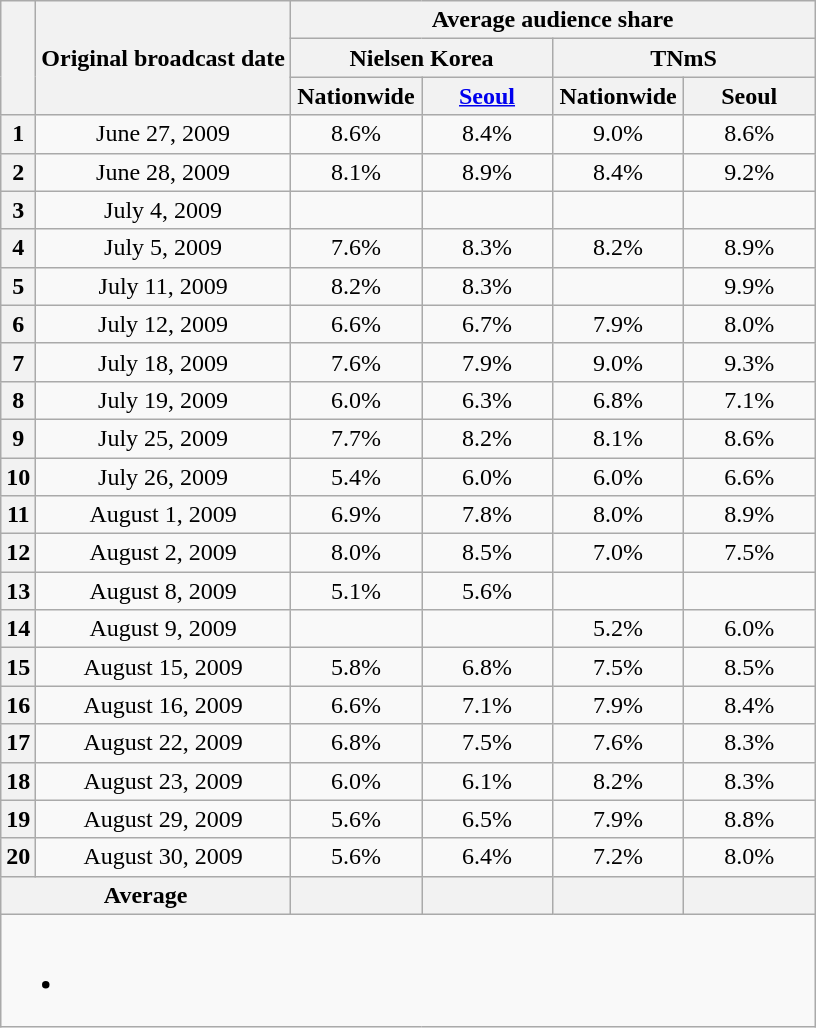<table class="wikitable" style="text-align:center">
<tr>
<th rowspan="3"></th>
<th rowspan="3">Original broadcast date</th>
<th colspan="4">Average audience share</th>
</tr>
<tr>
<th colspan="2">Nielsen Korea</th>
<th colspan="2">TNmS</th>
</tr>
<tr>
<th width="80">Nationwide</th>
<th width="80"><a href='#'>Seoul</a></th>
<th width="80">Nationwide</th>
<th width="80">Seoul</th>
</tr>
<tr>
<th>1</th>
<td>June 27, 2009</td>
<td>8.6%</td>
<td>8.4%</td>
<td>9.0%</td>
<td>8.6%</td>
</tr>
<tr>
<th>2</th>
<td>June 28, 2009</td>
<td>8.1%</td>
<td>8.9%</td>
<td>8.4%</td>
<td>9.2%</td>
</tr>
<tr>
<th>3</th>
<td>July 4, 2009</td>
<td><strong></strong></td>
<td><strong></strong></td>
<td><strong></strong></td>
<td><strong></strong></td>
</tr>
<tr>
<th>4</th>
<td>July 5, 2009</td>
<td>7.6%</td>
<td>8.3%</td>
<td>8.2%</td>
<td>8.9%</td>
</tr>
<tr>
<th>5</th>
<td>July 11, 2009</td>
<td>8.2%</td>
<td>8.3%</td>
<td><strong></strong></td>
<td>9.9%</td>
</tr>
<tr>
<th>6</th>
<td>July 12, 2009</td>
<td>6.6%</td>
<td>6.7%</td>
<td>7.9%</td>
<td>8.0%</td>
</tr>
<tr>
<th>7</th>
<td>July 18, 2009</td>
<td>7.6%</td>
<td>7.9%</td>
<td>9.0%</td>
<td>9.3%</td>
</tr>
<tr>
<th>8</th>
<td>July 19, 2009</td>
<td>6.0%</td>
<td>6.3%</td>
<td>6.8%</td>
<td>7.1%</td>
</tr>
<tr>
<th>9</th>
<td>July 25, 2009</td>
<td>7.7%</td>
<td>8.2%</td>
<td>8.1%</td>
<td>8.6%</td>
</tr>
<tr>
<th>10</th>
<td>July 26, 2009</td>
<td>5.4%</td>
<td>6.0%</td>
<td>6.0%</td>
<td>6.6%</td>
</tr>
<tr>
<th>11</th>
<td>August 1, 2009</td>
<td>6.9%</td>
<td>7.8%</td>
<td>8.0%</td>
<td>8.9%</td>
</tr>
<tr>
<th>12</th>
<td>August 2, 2009</td>
<td>8.0%</td>
<td>8.5%</td>
<td>7.0%</td>
<td>7.5%</td>
</tr>
<tr>
<th>13</th>
<td>August 8, 2009</td>
<td>5.1%</td>
<td>5.6%</td>
<td><strong></strong></td>
<td><strong></strong></td>
</tr>
<tr>
<th>14</th>
<td>August 9, 2009</td>
<td><strong></strong></td>
<td><strong></strong></td>
<td>5.2%</td>
<td>6.0%</td>
</tr>
<tr>
<th>15</th>
<td>August 15, 2009</td>
<td>5.8%</td>
<td>6.8%</td>
<td>7.5%</td>
<td>8.5%</td>
</tr>
<tr>
<th>16</th>
<td>August 16, 2009</td>
<td>6.6%</td>
<td>7.1%</td>
<td>7.9%</td>
<td>8.4%</td>
</tr>
<tr>
<th>17</th>
<td>August 22, 2009</td>
<td>6.8%</td>
<td>7.5%</td>
<td>7.6%</td>
<td>8.3%</td>
</tr>
<tr>
<th>18</th>
<td>August 23, 2009</td>
<td>6.0%</td>
<td>6.1%</td>
<td>8.2%</td>
<td>8.3%</td>
</tr>
<tr>
<th>19</th>
<td>August 29, 2009</td>
<td>5.6%</td>
<td>6.5%</td>
<td>7.9%</td>
<td>8.8%</td>
</tr>
<tr>
<th>20</th>
<td>August 30, 2009</td>
<td>5.6%</td>
<td>6.4%</td>
<td>7.2%</td>
<td>8.0%</td>
</tr>
<tr>
<th colspan="2">Average</th>
<th></th>
<th></th>
<th></th>
<th></th>
</tr>
<tr>
<td colspan="6"><br><ul><li></li></ul></td>
</tr>
</table>
